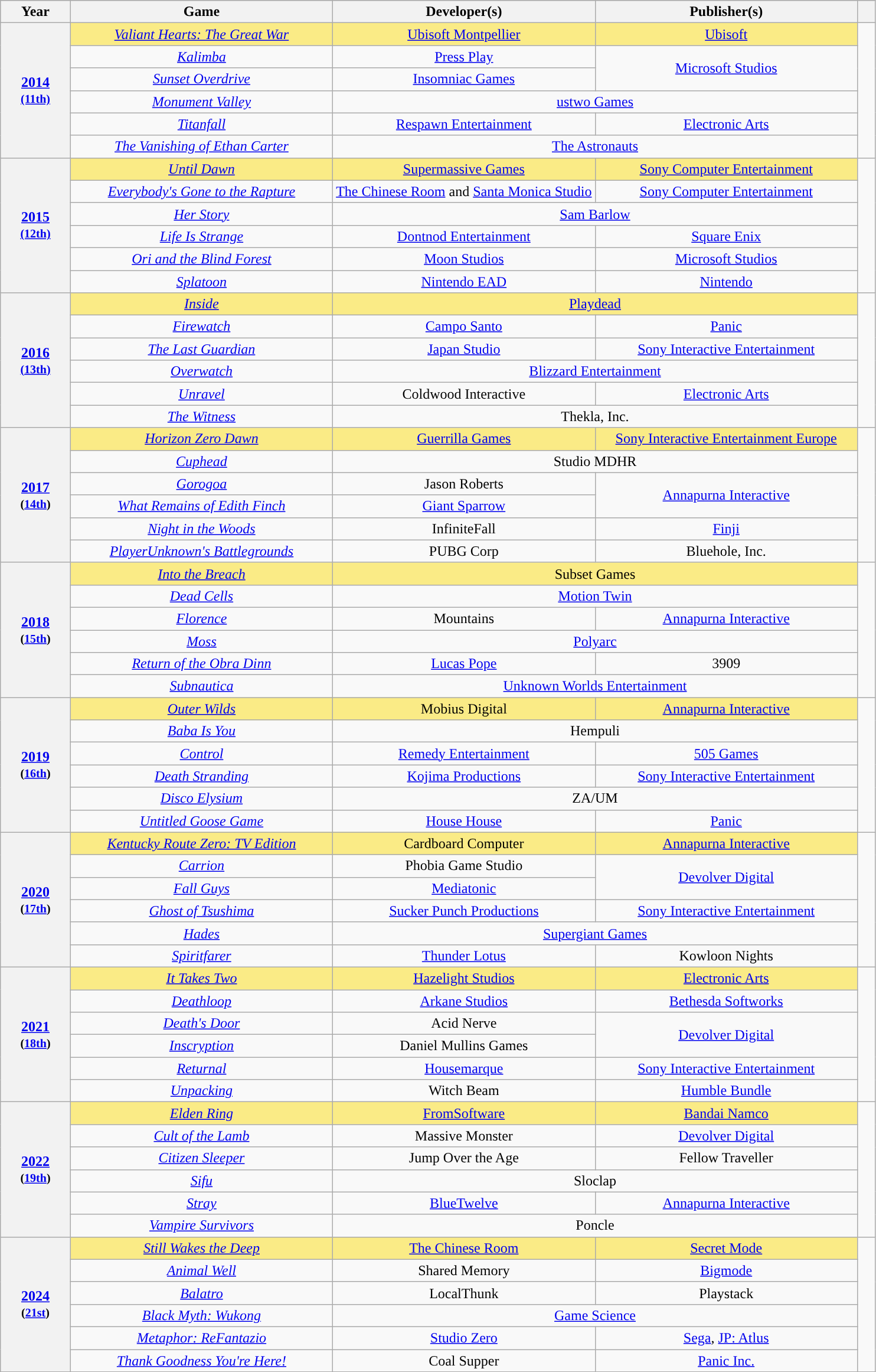<table class="wikitable" rowspan=2 style="text-align: center;">
<tr style="background:#bebebe;">
<th scope="col" style="width:8%;">Year</th>
<th scope="col" style="width:30%;">Game</th>
<th scope="col" style="width:30%;">Developer(s)</th>
<th scope="col" style="width:30%;">Publisher(s)</th>
<th scope="col" style="width:2%;" class="unsortable"></th>
</tr>
<tr>
<th scope="row" rowspan="6" style="text-align:center"><a href='#'>2014</a> <br><small><a href='#'>(11th)</a> </small></th>
<td style="background:#FAEB86"><em><a href='#'>Valiant Hearts: The Great War</a></em></td>
<td style="background:#FAEB86"><a href='#'>Ubisoft Montpellier</a></td>
<td style="background:#FAEB86"><a href='#'>Ubisoft</a></td>
<td rowspan="6"></td>
</tr>
<tr>
<td><em><a href='#'>Kalimba</a></em></td>
<td><a href='#'>Press Play</a></td>
<td rowspan="2"><a href='#'>Microsoft Studios</a></td>
</tr>
<tr>
<td><em><a href='#'>Sunset Overdrive</a></em></td>
<td><a href='#'>Insomniac Games</a></td>
</tr>
<tr>
<td><em><a href='#'>Monument Valley</a></em></td>
<td colspan="2"><a href='#'>ustwo Games</a></td>
</tr>
<tr>
<td><em><a href='#'>Titanfall</a></em></td>
<td><a href='#'>Respawn Entertainment</a></td>
<td><a href='#'>Electronic Arts</a></td>
</tr>
<tr>
<td><em><a href='#'>The Vanishing of Ethan Carter</a></em></td>
<td colspan="2"><a href='#'>The Astronauts</a></td>
</tr>
<tr>
<th scope="row" rowspan="6" style="text-align:center"><a href='#'>2015</a> <br><small><a href='#'>(12th)</a> </small></th>
<td style="background:#FAEB86"><em><a href='#'>Until Dawn</a></em></td>
<td style="background:#FAEB86"><a href='#'>Supermassive Games</a></td>
<td style="background:#FAEB86"><a href='#'>Sony Computer Entertainment</a></td>
<td rowspan="6"></td>
</tr>
<tr>
<td><em><a href='#'>Everybody's Gone to the Rapture</a></em></td>
<td><a href='#'>The Chinese Room</a> and <a href='#'>Santa Monica Studio</a></td>
<td><a href='#'>Sony Computer Entertainment</a></td>
</tr>
<tr>
<td><em><a href='#'>Her Story</a></em></td>
<td colspan="2"><a href='#'>Sam Barlow</a></td>
</tr>
<tr>
<td><em><a href='#'>Life Is Strange</a></em></td>
<td><a href='#'>Dontnod Entertainment</a></td>
<td><a href='#'>Square Enix</a></td>
</tr>
<tr>
<td><em><a href='#'>Ori and the Blind Forest</a></em></td>
<td><a href='#'>Moon Studios</a></td>
<td><a href='#'>Microsoft Studios</a></td>
</tr>
<tr>
<td><em><a href='#'>Splatoon</a></em></td>
<td><a href='#'>Nintendo EAD</a></td>
<td><a href='#'>Nintendo</a></td>
</tr>
<tr>
<th rowspan="6"><a href='#'>2016</a> <br><small><a href='#'>(13th)</a></small></th>
<td style="background:#FAEB86"><em><a href='#'>Inside</a></em></td>
<td colspan="2" style="background:#FAEB86"><a href='#'>Playdead</a></td>
<td rowspan="6"></td>
</tr>
<tr>
<td><em><a href='#'>Firewatch</a></em></td>
<td><a href='#'>Campo Santo</a></td>
<td><a href='#'>Panic</a></td>
</tr>
<tr>
<td><em><a href='#'>The Last Guardian</a></em></td>
<td><a href='#'>Japan Studio</a></td>
<td><a href='#'>Sony Interactive Entertainment</a></td>
</tr>
<tr>
<td><em><a href='#'>Overwatch</a></em></td>
<td colspan="2"><a href='#'>Blizzard Entertainment</a></td>
</tr>
<tr>
<td><em><a href='#'>Unravel</a></em></td>
<td>Coldwood Interactive</td>
<td><a href='#'>Electronic Arts</a></td>
</tr>
<tr>
<td><em><a href='#'>The Witness</a></em></td>
<td colspan="2">Thekla, Inc.</td>
</tr>
<tr>
<th rowspan="6"><a href='#'>2017</a><br><small>(<a href='#'>14th</a>)</small></th>
<td style="background:#FAEB86"><em><a href='#'>Horizon Zero Dawn</a></em></td>
<td style="background:#FAEB86"><a href='#'>Guerrilla Games</a></td>
<td style="background:#FAEB86"><a href='#'>Sony Interactive Entertainment Europe</a></td>
<td rowspan="6"></td>
</tr>
<tr>
<td><em><a href='#'>Cuphead</a></em></td>
<td colspan="2">Studio MDHR</td>
</tr>
<tr>
<td><em><a href='#'>Gorogoa</a></em></td>
<td>Jason Roberts</td>
<td rowspan="2"><a href='#'>Annapurna Interactive</a></td>
</tr>
<tr>
<td><em><a href='#'>What Remains of Edith Finch</a></em></td>
<td><a href='#'>Giant Sparrow</a></td>
</tr>
<tr>
<td><em><a href='#'>Night in the Woods</a></em></td>
<td>InfiniteFall</td>
<td><a href='#'>Finji</a></td>
</tr>
<tr>
<td><em><a href='#'>PlayerUnknown's Battlegrounds</a></em></td>
<td>PUBG Corp</td>
<td>Bluehole, Inc.</td>
</tr>
<tr>
<th rowspan="6"><a href='#'>2018</a><br><small>(<a href='#'>15th</a>)</small></th>
<td style="background:#FAEB86"><em><a href='#'>Into the Breach</a></em></td>
<td colspan="2" style="background:#FAEB86">Subset Games</td>
<td rowspan="6"></td>
</tr>
<tr>
<td><em><a href='#'>Dead Cells</a></em></td>
<td colspan="2"><a href='#'>Motion Twin</a></td>
</tr>
<tr>
<td><em><a href='#'>Florence</a></em></td>
<td>Mountains</td>
<td><a href='#'>Annapurna Interactive</a></td>
</tr>
<tr>
<td><em><a href='#'>Moss</a></em></td>
<td colspan="2"><a href='#'>Polyarc</a></td>
</tr>
<tr>
<td><em><a href='#'>Return of the Obra Dinn</a></em></td>
<td><a href='#'>Lucas Pope</a></td>
<td>3909</td>
</tr>
<tr>
<td><em><a href='#'>Subnautica</a></em></td>
<td colspan="2"><a href='#'>Unknown Worlds Entertainment</a></td>
</tr>
<tr>
<th rowspan="6"><a href='#'>2019</a><br><small>(<a href='#'>16th</a>)</small></th>
<td style="background:#FAEB86"><em><a href='#'>Outer Wilds</a></em></td>
<td style="background:#FAEB86">Mobius Digital</td>
<td style="background:#FAEB86"><a href='#'>Annapurna Interactive</a></td>
<td rowspan="6"></td>
</tr>
<tr>
<td><em><a href='#'>Baba Is You</a></em></td>
<td colspan="2">Hempuli</td>
</tr>
<tr>
<td><em><a href='#'>Control</a></em></td>
<td><a href='#'>Remedy Entertainment</a></td>
<td><a href='#'>505 Games</a></td>
</tr>
<tr>
<td><em><a href='#'>Death Stranding</a></em></td>
<td><a href='#'>Kojima Productions</a></td>
<td><a href='#'>Sony Interactive Entertainment</a></td>
</tr>
<tr>
<td><em><a href='#'>Disco Elysium</a></em></td>
<td colspan="2">ZA/UM</td>
</tr>
<tr>
<td><em><a href='#'>Untitled Goose Game</a></em></td>
<td><a href='#'>House House</a></td>
<td><a href='#'>Panic</a></td>
</tr>
<tr>
<th rowspan="6"><a href='#'>2020</a><br><small>(<a href='#'>17th</a>)</small></th>
<td style="background:#FAEB86"><em><a href='#'>Kentucky Route Zero: TV Edition</a></em></td>
<td style="background:#FAEB86">Cardboard Computer</td>
<td style="background:#FAEB86"><a href='#'>Annapurna Interactive</a></td>
<td rowspan="6"></td>
</tr>
<tr>
<td><em><a href='#'>Carrion</a></em></td>
<td>Phobia Game Studio</td>
<td rowspan="2"><a href='#'>Devolver Digital</a></td>
</tr>
<tr>
<td><em><a href='#'>Fall Guys</a></em></td>
<td><a href='#'>Mediatonic</a></td>
</tr>
<tr>
<td><em><a href='#'>Ghost of Tsushima</a></em></td>
<td><a href='#'>Sucker Punch Productions</a></td>
<td><a href='#'>Sony Interactive Entertainment</a></td>
</tr>
<tr>
<td><em><a href='#'>Hades</a></em></td>
<td colspan="2"><a href='#'>Supergiant Games</a></td>
</tr>
<tr>
<td><em><a href='#'>Spiritfarer</a></em></td>
<td><a href='#'>Thunder Lotus</a></td>
<td>Kowloon Nights</td>
</tr>
<tr>
<th rowspan="6"><a href='#'>2021</a><br><small>(<a href='#'>18th</a>)</small></th>
<td style="background:#FAEB86"><em><a href='#'>It Takes Two</a></em></td>
<td style="background:#FAEB86"><a href='#'>Hazelight Studios</a></td>
<td style="background:#FAEB86"><a href='#'>Electronic Arts</a></td>
<td rowspan="6"></td>
</tr>
<tr>
<td><em><a href='#'>Deathloop</a></em></td>
<td><a href='#'>Arkane Studios</a></td>
<td><a href='#'>Bethesda Softworks</a></td>
</tr>
<tr>
<td><em><a href='#'>Death's Door</a></em></td>
<td>Acid Nerve</td>
<td rowspan="2"><a href='#'>Devolver Digital</a></td>
</tr>
<tr>
<td><em><a href='#'>Inscryption</a></em></td>
<td>Daniel Mullins Games</td>
</tr>
<tr>
<td><em><a href='#'>Returnal</a></em></td>
<td><a href='#'>Housemarque</a></td>
<td><a href='#'>Sony Interactive Entertainment</a></td>
</tr>
<tr>
<td><em><a href='#'>Unpacking</a></em></td>
<td>Witch Beam</td>
<td><a href='#'>Humble Bundle</a></td>
</tr>
<tr>
<th rowspan="6"><a href='#'>2022</a><br><small>(<a href='#'>19th</a>)</small></th>
<td style="background:#FAEB86"><em><a href='#'>Elden Ring</a></em></td>
<td style="background:#FAEB86"><a href='#'>FromSoftware</a></td>
<td style="background:#FAEB86"><a href='#'>Bandai Namco</a></td>
<td rowspan="6"></td>
</tr>
<tr>
<td><em><a href='#'>Cult of the Lamb</a></em></td>
<td>Massive Monster</td>
<td><a href='#'>Devolver Digital</a></td>
</tr>
<tr>
<td><em><a href='#'>Citizen Sleeper</a></em></td>
<td>Jump Over the Age</td>
<td>Fellow Traveller</td>
</tr>
<tr>
<td><em><a href='#'>Sifu</a></em></td>
<td colspan="2">Sloclap</td>
</tr>
<tr>
<td><em><a href='#'>Stray</a></em></td>
<td><a href='#'>BlueTwelve</a></td>
<td><a href='#'>Annapurna Interactive</a></td>
</tr>
<tr>
<td><em><a href='#'>Vampire Survivors</a></em></td>
<td colspan="2">Poncle</td>
</tr>
<tr>
<th rowspan="6"><a href='#'>2024</a><br><small>(<a href='#'>21st</a>)</small></th>
<td style="background:#FAEB86"><em><a href='#'>Still Wakes the Deep</a></em></td>
<td style="background:#FAEB86"><a href='#'>The Chinese Room</a></td>
<td style="background:#FAEB86"><a href='#'>Secret Mode</a></td>
<td rowspan="6"></td>
</tr>
<tr>
<td><em><a href='#'>Animal Well</a></em></td>
<td>Shared Memory</td>
<td><a href='#'>Bigmode</a></td>
</tr>
<tr>
<td><em><a href='#'>Balatro</a></em></td>
<td>LocalThunk</td>
<td>Playstack</td>
</tr>
<tr>
<td><em><a href='#'>Black Myth: Wukong</a></em></td>
<td colspan="2"><a href='#'>Game Science</a></td>
</tr>
<tr>
<td><em><a href='#'>Metaphor: ReFantazio</a></em></td>
<td><a href='#'>Studio Zero</a></td>
<td><a href='#'>Sega</a>, <a href='#'>JP: Atlus</a></td>
</tr>
<tr>
<td><em><a href='#'>Thank Goodness You're Here!</a></em></td>
<td>Coal Supper</td>
<td><a href='#'>Panic Inc.</a></td>
</tr>
</table>
